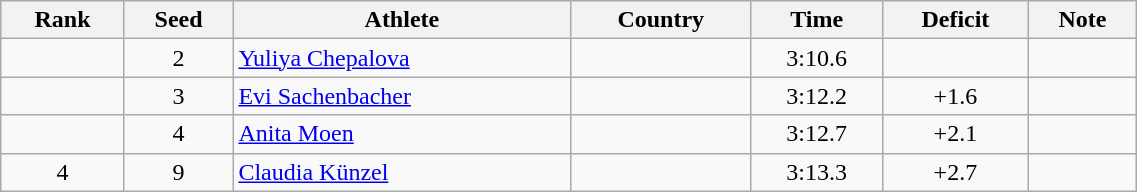<table class="wikitable sortable" style="text-align:center" width="60%">
<tr>
<th>Rank</th>
<th>Seed</th>
<th>Athlete</th>
<th>Country</th>
<th>Time</th>
<th>Deficit</th>
<th>Note</th>
</tr>
<tr>
<td></td>
<td>2</td>
<td align=left><a href='#'>Yuliya Chepalova</a></td>
<td align=left></td>
<td>3:10.6</td>
<td></td>
<td></td>
</tr>
<tr>
<td></td>
<td>3</td>
<td align=left><a href='#'>Evi Sachenbacher</a></td>
<td align=left></td>
<td>3:12.2</td>
<td>+1.6</td>
<td></td>
</tr>
<tr>
<td></td>
<td>4</td>
<td align=left><a href='#'>Anita Moen</a></td>
<td align=left></td>
<td>3:12.7</td>
<td>+2.1</td>
<td></td>
</tr>
<tr>
<td>4</td>
<td>9</td>
<td align=left><a href='#'>Claudia Künzel</a></td>
<td align=left></td>
<td>3:13.3</td>
<td>+2.7</td>
<td></td>
</tr>
</table>
